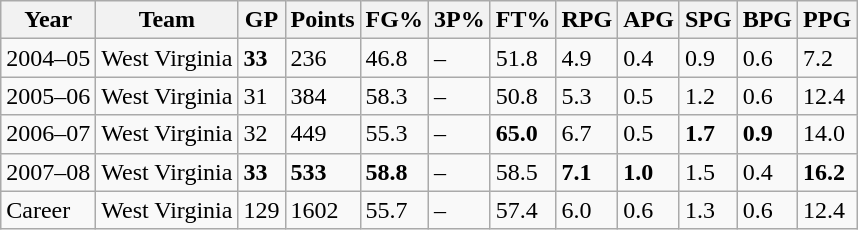<table class="wikitable">
<tr>
<th>Year</th>
<th>Team</th>
<th>GP</th>
<th>Points</th>
<th>FG%</th>
<th>3P%</th>
<th>FT%</th>
<th>RPG</th>
<th>APG</th>
<th>SPG</th>
<th>BPG</th>
<th>PPG</th>
</tr>
<tr>
<td>2004–05</td>
<td>West Virginia</td>
<td><strong>33</strong></td>
<td>236</td>
<td>46.8</td>
<td>–</td>
<td>51.8</td>
<td>4.9</td>
<td>0.4</td>
<td>0.9</td>
<td>0.6</td>
<td>7.2</td>
</tr>
<tr>
<td>2005–06</td>
<td>West Virginia</td>
<td>31</td>
<td>384</td>
<td>58.3</td>
<td>–</td>
<td>50.8</td>
<td>5.3</td>
<td>0.5</td>
<td>1.2</td>
<td>0.6</td>
<td>12.4</td>
</tr>
<tr>
<td>2006–07</td>
<td>West Virginia</td>
<td>32</td>
<td>449</td>
<td>55.3</td>
<td>–</td>
<td><strong>65.0</strong></td>
<td>6.7</td>
<td>0.5</td>
<td><strong>1.7</strong></td>
<td><strong>0.9</strong></td>
<td>14.0</td>
</tr>
<tr>
<td>2007–08</td>
<td>West Virginia</td>
<td><strong>33</strong></td>
<td><strong>533</strong></td>
<td><strong>58.8</strong></td>
<td>–</td>
<td>58.5</td>
<td><strong>7.1</strong></td>
<td><strong>1.0</strong></td>
<td>1.5</td>
<td>0.4</td>
<td><strong>16.2</strong></td>
</tr>
<tr>
<td>Career</td>
<td>West Virginia</td>
<td>129</td>
<td>1602</td>
<td>55.7</td>
<td>–</td>
<td>57.4</td>
<td>6.0</td>
<td>0.6</td>
<td>1.3</td>
<td>0.6</td>
<td>12.4</td>
</tr>
</table>
